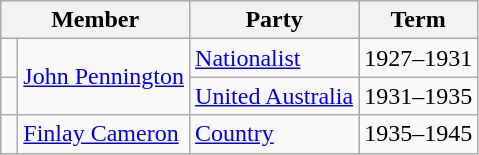<table class="wikitable">
<tr>
<th colspan="2">Member</th>
<th>Party</th>
<th>Term</th>
</tr>
<tr>
<td> </td>
<td rowspan=2><a href='#'>John Pennington</a></td>
<td><a href='#'>Nationalist</a></td>
<td>1927–1931</td>
</tr>
<tr>
<td> </td>
<td><a href='#'>United Australia</a></td>
<td>1931–1935</td>
</tr>
<tr>
<td> </td>
<td><a href='#'>Finlay Cameron</a></td>
<td><a href='#'>Country</a></td>
<td>1935–1945</td>
</tr>
</table>
